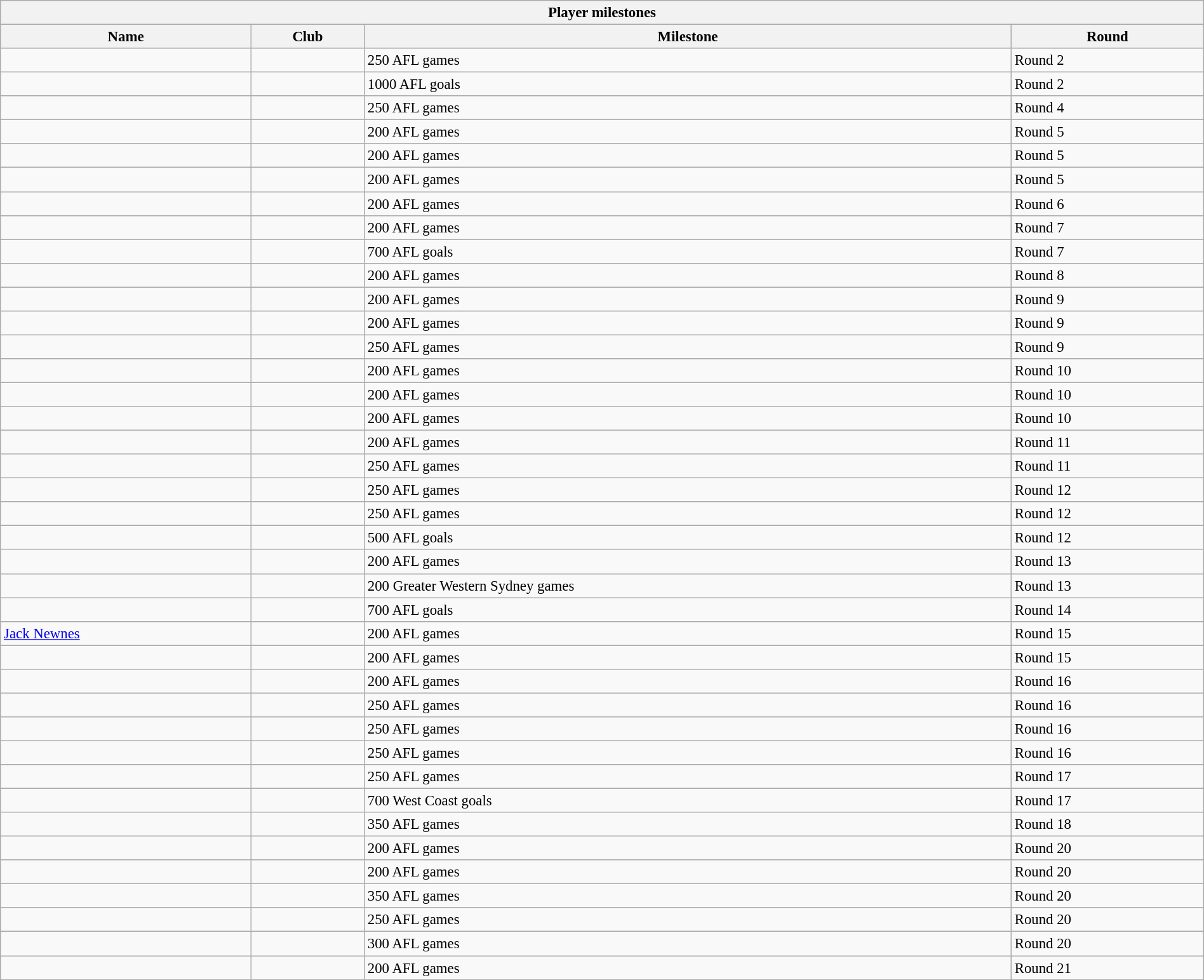<table class="wikitable sortable" style="text-align:left; font-size:95%; width:100%;">
<tr>
<th colspan="4">Player milestones</th>
</tr>
<tr style="background:#C1D8FF;">
<th>Name</th>
<th>Club</th>
<th>Milestone</th>
<th>Round</th>
</tr>
<tr>
<td></td>
<td></td>
<td>250 AFL games</td>
<td>Round 2</td>
</tr>
<tr>
<td></td>
<td></td>
<td>1000 AFL goals</td>
<td>Round 2</td>
</tr>
<tr>
<td></td>
<td></td>
<td>250 AFL games</td>
<td>Round 4</td>
</tr>
<tr>
<td></td>
<td></td>
<td>200 AFL games</td>
<td>Round 5</td>
</tr>
<tr>
<td></td>
<td></td>
<td>200 AFL games</td>
<td>Round 5</td>
</tr>
<tr>
<td></td>
<td></td>
<td>200 AFL games</td>
<td>Round 5</td>
</tr>
<tr>
<td></td>
<td></td>
<td>200 AFL games</td>
<td>Round 6</td>
</tr>
<tr>
<td></td>
<td></td>
<td>200 AFL games</td>
<td>Round 7</td>
</tr>
<tr>
<td></td>
<td></td>
<td>700 AFL goals</td>
<td>Round 7</td>
</tr>
<tr>
<td></td>
<td></td>
<td>200 AFL games</td>
<td>Round 8</td>
</tr>
<tr>
<td></td>
<td></td>
<td>200 AFL games</td>
<td>Round 9</td>
</tr>
<tr>
<td></td>
<td></td>
<td>200 AFL games</td>
<td>Round 9</td>
</tr>
<tr>
<td></td>
<td></td>
<td>250 AFL games</td>
<td>Round 9</td>
</tr>
<tr>
<td></td>
<td></td>
<td>200 AFL games</td>
<td>Round 10</td>
</tr>
<tr>
<td></td>
<td></td>
<td>200 AFL games</td>
<td>Round 10</td>
</tr>
<tr>
<td></td>
<td></td>
<td>200 AFL games</td>
<td>Round 10</td>
</tr>
<tr>
<td></td>
<td></td>
<td>200 AFL games</td>
<td>Round 11</td>
</tr>
<tr>
<td></td>
<td></td>
<td>250 AFL games</td>
<td>Round 11</td>
</tr>
<tr>
<td></td>
<td></td>
<td>250 AFL games</td>
<td>Round 12</td>
</tr>
<tr>
<td></td>
<td></td>
<td>250 AFL games</td>
<td>Round 12</td>
</tr>
<tr>
<td></td>
<td></td>
<td>500 AFL goals</td>
<td>Round 12</td>
</tr>
<tr>
<td></td>
<td></td>
<td>200 AFL games</td>
<td>Round 13</td>
</tr>
<tr>
<td></td>
<td></td>
<td>200 Greater Western Sydney games</td>
<td>Round 13</td>
</tr>
<tr>
<td></td>
<td></td>
<td>700 AFL goals</td>
<td>Round 14</td>
</tr>
<tr>
<td><a href='#'>Jack Newnes</a></td>
<td></td>
<td>200 AFL games</td>
<td>Round 15</td>
</tr>
<tr>
<td></td>
<td></td>
<td>200 AFL games</td>
<td>Round 15</td>
</tr>
<tr>
<td></td>
<td></td>
<td>200 AFL games</td>
<td>Round 16</td>
</tr>
<tr>
<td></td>
<td></td>
<td>250 AFL games</td>
<td>Round 16</td>
</tr>
<tr>
<td></td>
<td></td>
<td>250 AFL games</td>
<td>Round 16</td>
</tr>
<tr>
<td></td>
<td></td>
<td>250 AFL games</td>
<td>Round 16</td>
</tr>
<tr>
<td></td>
<td></td>
<td>250 AFL games</td>
<td>Round 17</td>
</tr>
<tr>
<td></td>
<td></td>
<td>700 West Coast goals</td>
<td>Round 17</td>
</tr>
<tr>
<td></td>
<td></td>
<td>350 AFL games</td>
<td>Round 18</td>
</tr>
<tr>
<td></td>
<td></td>
<td>200 AFL games</td>
<td>Round 20</td>
</tr>
<tr>
<td></td>
<td></td>
<td>200 AFL games</td>
<td>Round 20</td>
</tr>
<tr>
<td></td>
<td></td>
<td>350 AFL games</td>
<td>Round 20</td>
</tr>
<tr>
<td></td>
<td></td>
<td>250 AFL games</td>
<td>Round 20</td>
</tr>
<tr>
<td></td>
<td></td>
<td>300 AFL games</td>
<td>Round 20</td>
</tr>
<tr>
<td></td>
<td></td>
<td>200 AFL games</td>
<td>Round 21</td>
</tr>
</table>
